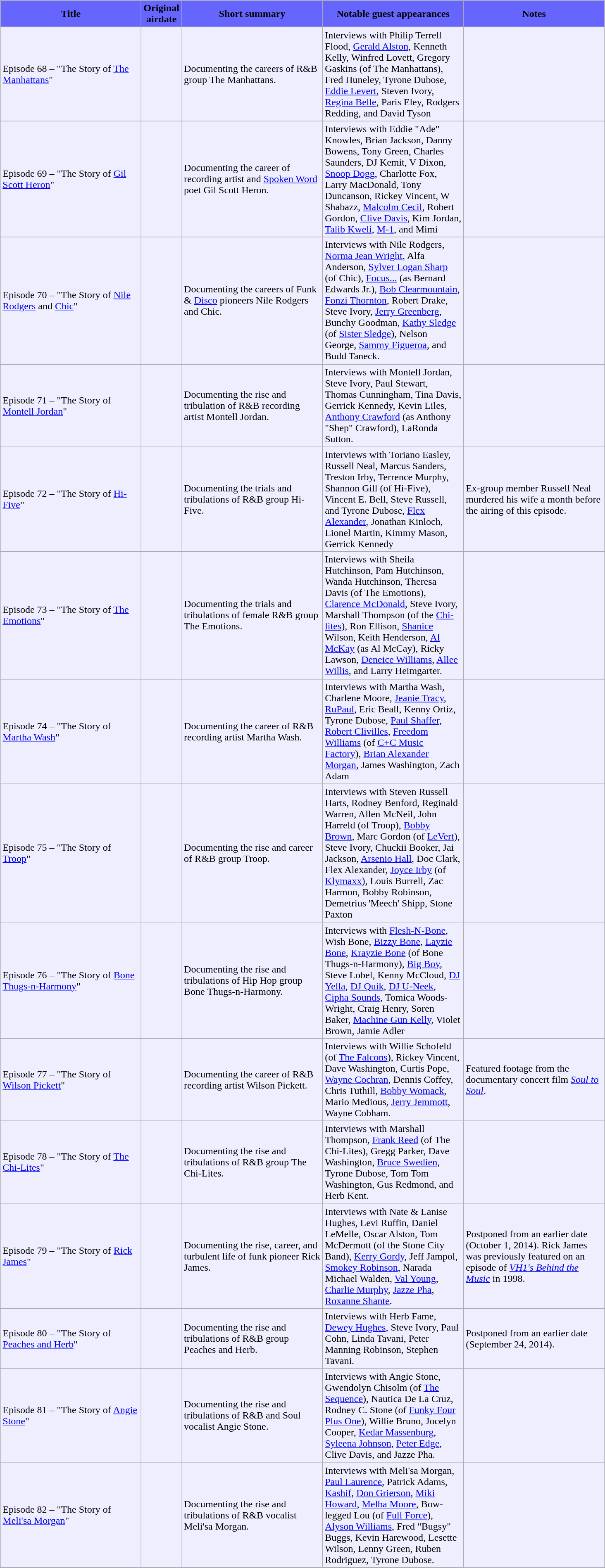<table class="wikitable" style="background:#EEEEFF">
<tr>
<th scope="col" style="background-color: #6666FF" width="220">Title</th>
<th scope="col" style="background-color: #6666FF" width="40pt">Original airdate</th>
<th scope="col" style="background-color: #6666FF" width="220">Short summary</th>
<th scope="col" style="background-color: #6666FF" width="220">Notable guest appearances</th>
<th scope="col" style="background-color: #6666FF" width="220">Notes</th>
</tr>
<tr>
<td>Episode 68 – "The Story of <a href='#'>The Manhattans</a>"</td>
<td></td>
<td>Documenting the careers of R&B group The Manhattans.</td>
<td>Interviews with Philip Terrell Flood, <a href='#'>Gerald Alston</a>, Kenneth Kelly, Winfred Lovett, Gregory Gaskins (of The Manhattans), Fred Huneley, Tyrone Dubose, <a href='#'>Eddie Levert</a>, Steven Ivory, <a href='#'>Regina Belle</a>, Paris Eley, Rodgers Redding, and David Tyson</td>
<td></td>
</tr>
<tr>
<td>Episode 69 – "The Story of <a href='#'>Gil Scott Heron</a>"</td>
<td></td>
<td>Documenting the career of recording artist and <a href='#'>Spoken Word</a> poet Gil Scott Heron.</td>
<td>Interviews with Eddie "Ade" Knowles, Brian Jackson, Danny Bowens, Tony Green, Charles Saunders, DJ Kemit, V Dixon, <a href='#'>Snoop Dogg</a>, Charlotte Fox, Larry MacDonald, Tony Duncanson, Rickey Vincent, W Shabazz, <a href='#'>Malcolm Cecil</a>, Robert Gordon, <a href='#'>Clive Davis</a>, Kim Jordan, <a href='#'>Talib Kweli</a>, <a href='#'>M-1</a>, and Mimi</td>
<td></td>
</tr>
<tr>
<td>Episode 70 – "The Story of <a href='#'>Nile Rodgers</a> and <a href='#'>Chic</a>"</td>
<td></td>
<td>Documenting the careers of Funk & <a href='#'>Disco</a> pioneers Nile Rodgers and Chic.</td>
<td>Interviews with Nile Rodgers, <a href='#'>Norma Jean Wright</a>, Alfa Anderson, <a href='#'>Sylver Logan Sharp</a> (of Chic), <a href='#'>Focus...</a> (as Bernard Edwards Jr.), <a href='#'>Bob Clearmountain</a>, <a href='#'>Fonzi Thornton</a>, Robert Drake, Steve Ivory, <a href='#'>Jerry Greenberg</a>, Bunchy Goodman, <a href='#'>Kathy Sledge</a> (of <a href='#'>Sister Sledge</a>), Nelson George, <a href='#'>Sammy Figueroa</a>, and Budd Taneck.</td>
<td></td>
</tr>
<tr>
<td>Episode 71 – "The Story of <a href='#'>Montell Jordan</a>"</td>
<td></td>
<td>Documenting the rise and tribulation of R&B recording artist Montell Jordan.</td>
<td>Interviews with Montell Jordan, Steve Ivory, Paul Stewart, Thomas Cunningham, Tina Davis, Gerrick Kennedy, Kevin Liles, <a href='#'>Anthony Crawford</a> (as Anthony "Shep" Crawford), LaRonda Sutton.</td>
<td></td>
</tr>
<tr>
<td>Episode 72 – "The Story of <a href='#'>Hi-Five</a>"</td>
<td></td>
<td>Documenting the trials and tribulations of R&B group Hi-Five.</td>
<td>Interviews with Toriano Easley, Russell Neal, Marcus Sanders, Treston Irby, Terrence Murphy, Shannon Gill (of Hi-Five), Vincent E. Bell, Steve Russell, and Tyrone Dubose, <a href='#'>Flex Alexander</a>, Jonathan Kinloch, Lionel Martin, Kimmy Mason, Gerrick Kennedy</td>
<td>Ex-group member Russell Neal murdered his wife a month before the airing of this episode.</td>
</tr>
<tr>
<td>Episode 73 – "The Story of <a href='#'>The Emotions</a>"</td>
<td></td>
<td>Documenting the trials and tribulations of female R&B group The Emotions.</td>
<td>Interviews with Sheila Hutchinson, Pam Hutchinson, Wanda Hutchinson, Theresa Davis (of The Emotions), <a href='#'>Clarence McDonald</a>, Steve Ivory, Marshall Thompson (of the <a href='#'>Chi-lites</a>), Ron Ellison, <a href='#'>Shanice</a> Wilson, Keith Henderson, <a href='#'>Al McKay</a> (as Al McCay), Ricky Lawson, <a href='#'>Deneice Williams</a>, <a href='#'>Allee Willis</a>, and Larry Heimgarter.</td>
<td></td>
</tr>
<tr>
<td>Episode 74 – "The Story of <a href='#'>Martha Wash</a>"</td>
<td></td>
<td>Documenting the career of R&B recording artist Martha Wash.</td>
<td>Interviews with Martha Wash, Charlene Moore, <a href='#'>Jeanie Tracy</a>, <a href='#'>RuPaul</a>, Eric Beall, Kenny Ortiz, Tyrone Dubose, <a href='#'>Paul Shaffer</a>, <a href='#'>Robert Clivilles</a>, <a href='#'>Freedom Williams</a> (of <a href='#'>C+C Music Factory</a>), <a href='#'>Brian Alexander Morgan</a>, James Washington, Zach Adam</td>
<td></td>
</tr>
<tr>
<td>Episode 75 – "The Story of <a href='#'>Troop</a>"</td>
<td></td>
<td>Documenting the rise and career of R&B group Troop.</td>
<td>Interviews with Steven Russell Harts, Rodney Benford, Reginald Warren, Allen McNeil, John Harreld (of Troop), <a href='#'>Bobby Brown</a>, Marc Gordon (of <a href='#'>LeVert</a>), Steve Ivory, Chuckii Booker, Jai Jackson, <a href='#'>Arsenio Hall</a>, Doc Clark, Flex Alexander, <a href='#'>Joyce Irby</a> (of <a href='#'>Klymaxx</a>), Louis Burrell, Zac Harmon, Bobby Robinson, Demetrius 'Meech' Shipp, Stone Paxton</td>
<td></td>
</tr>
<tr>
<td>Episode 76 – "The Story of <a href='#'>Bone Thugs-n-Harmony</a>"</td>
<td></td>
<td>Documenting the rise and tribulations of Hip Hop group Bone Thugs-n-Harmony.</td>
<td>Interviews with <a href='#'>Flesh-N-Bone</a>, Wish Bone, <a href='#'>Bizzy Bone</a>, <a href='#'>Layzie Bone</a>, <a href='#'>Krayzie Bone</a> (of Bone Thugs-n-Harmony), <a href='#'>Big Boy</a>, Steve Lobel, Kenny McCloud, <a href='#'>DJ Yella</a>, <a href='#'>DJ Quik</a>, <a href='#'>DJ U-Neek</a>, <a href='#'>Cipha Sounds</a>, Tomica Woods-Wright, Craig Henry, Soren Baker, <a href='#'>Machine Gun Kelly</a>, Violet Brown, Jamie Adler</td>
<td></td>
</tr>
<tr>
<td>Episode 77 – "The Story of <a href='#'>Wilson Pickett</a>"</td>
<td></td>
<td>Documenting the career of R&B recording artist Wilson Pickett.</td>
<td>Interviews with Willie Schofeld (of <a href='#'>The Falcons</a>), Rickey Vincent, Dave Washington, Curtis Pope, <a href='#'>Wayne Cochran</a>, Dennis Coffey, Chris Tuthill, <a href='#'>Bobby Womack</a>, Mario Medious, <a href='#'>Jerry Jemmott</a>, Wayne Cobham.</td>
<td>Featured footage from the documentary concert film <em><a href='#'>Soul to Soul</a></em>.</td>
</tr>
<tr>
<td>Episode 78 – "The Story of <a href='#'>The Chi-Lites</a>"</td>
<td></td>
<td>Documenting the rise and tribulations of R&B group The Chi-Lites.</td>
<td>Interviews with Marshall Thompson, <a href='#'>Frank Reed</a> (of The Chi-Lites), Gregg Parker, Dave Washington, <a href='#'>Bruce Swedien</a>, Tyrone Dubose, Tom Tom Washington, Gus Redmond, and Herb Kent.</td>
<td></td>
</tr>
<tr>
<td>Episode 79 – "The Story of <a href='#'>Rick James</a>"</td>
<td></td>
<td>Documenting the rise, career, and turbulent life of funk pioneer Rick James.</td>
<td>Interviews with Nate & Lanise Hughes, Levi Ruffin, Daniel LeMelle, Oscar Alston, Tom McDermott (of the Stone City Band), <a href='#'>Kerry Gordy</a>, Jeff Jampol, <a href='#'>Smokey Robinson</a>, Narada Michael Walden, <a href='#'>Val Young</a>, <a href='#'>Charlie Murphy</a>, <a href='#'>Jazze Pha</a>, <a href='#'>Roxanne Shante</a>.</td>
<td>Postponed from an earlier date (October 1, 2014). Rick James was previously featured on an episode of <em><a href='#'>VH1's Behind the Music</a></em> in 1998.</td>
</tr>
<tr>
<td>Episode 80 – "The Story of <a href='#'>Peaches and Herb</a>"</td>
<td></td>
<td>Documenting the rise and tribulations of R&B group Peaches and Herb.</td>
<td>Interviews with Herb Fame, <a href='#'>Dewey Hughes</a>, Steve Ivory, Paul Cohn, Linda Tavani, Peter Manning Robinson, Stephen Tavani.</td>
<td>Postponed from an earlier date (September 24, 2014).</td>
</tr>
<tr>
<td>Episode 81 – "The Story of <a href='#'>Angie Stone</a>"</td>
<td></td>
<td>Documenting the rise and tribulations of R&B and Soul vocalist Angie Stone.</td>
<td>Interviews with Angie Stone, Gwendolyn Chisolm (of <a href='#'>The Sequence</a>), Nautica De La Cruz, Rodney C. Stone (of <a href='#'>Funky Four Plus One</a>), Willie Bruno, Jocelyn Cooper, <a href='#'>Kedar Massenburg</a>, <a href='#'>Syleena Johnson</a>, <a href='#'>Peter Edge</a>, Clive Davis, and Jazze Pha.</td>
<td></td>
</tr>
<tr>
<td>Episode 82 – "The Story of <a href='#'>Meli'sa Morgan</a>"</td>
<td></td>
<td>Documenting the rise and tribulations of R&B vocalist Meli'sa Morgan.</td>
<td>Interviews with Meli'sa Morgan, <a href='#'>Paul Laurence</a>, Patrick Adams, <a href='#'>Kashif</a>, <a href='#'>Don Grierson</a>, <a href='#'>Miki Howard</a>, <a href='#'>Melba Moore</a>, Bow-legged Lou (of <a href='#'>Full Force</a>), <a href='#'>Alyson Williams</a>, Fred "Bugsy" Buggs, Kevin Harewood, Lesette Wilson, Lenny Green, Ruben Rodriguez, Tyrone Dubose.</td>
</tr>
<tr>
</tr>
</table>
